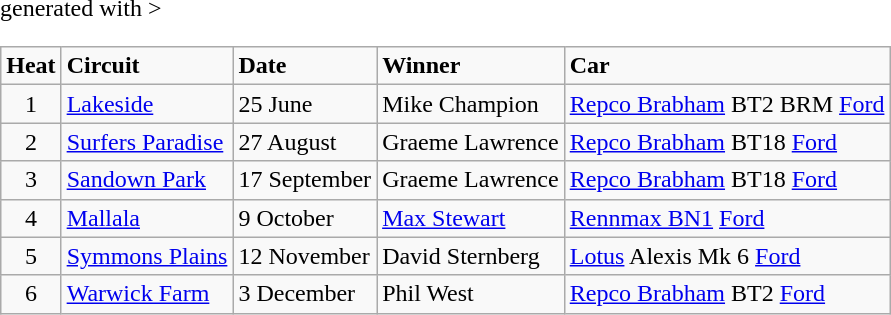<table class="wikitable" <hiddentext>generated with >
<tr style="font-weight:bold">
<td height="14" align="center">Heat</td>
<td>Circuit</td>
<td>Date</td>
<td>Winner</td>
<td>Car</td>
</tr>
<tr>
<td height="14" align="center">1</td>
<td><a href='#'>Lakeside</a></td>
<td>25 June</td>
<td>Mike Champion</td>
<td><a href='#'>Repco Brabham</a> BT2 BRM <a href='#'>Ford</a></td>
</tr>
<tr>
<td height="14" align="center">2</td>
<td><a href='#'>Surfers Paradise</a></td>
<td>27 August</td>
<td>Graeme Lawrence</td>
<td><a href='#'>Repco Brabham</a> BT18 <a href='#'>Ford</a></td>
</tr>
<tr>
<td height="14" align="center">3</td>
<td><a href='#'>Sandown Park</a></td>
<td>17 September</td>
<td>Graeme Lawrence</td>
<td><a href='#'>Repco Brabham</a> BT18 <a href='#'>Ford</a></td>
</tr>
<tr>
<td height="14" align="center">4</td>
<td><a href='#'>Mallala</a></td>
<td>9 October</td>
<td><a href='#'>Max Stewart</a></td>
<td><a href='#'>Rennmax BN1</a> <a href='#'>Ford</a></td>
</tr>
<tr>
<td height="14" align="center">5</td>
<td><a href='#'>Symmons Plains</a></td>
<td>12 November</td>
<td>David Sternberg</td>
<td><a href='#'>Lotus</a> Alexis Mk 6 <a href='#'>Ford</a></td>
</tr>
<tr>
<td height="14" align="center">6</td>
<td><a href='#'>Warwick Farm</a></td>
<td>3 December</td>
<td>Phil West</td>
<td><a href='#'>Repco Brabham</a> BT2 <a href='#'>Ford</a></td>
</tr>
</table>
